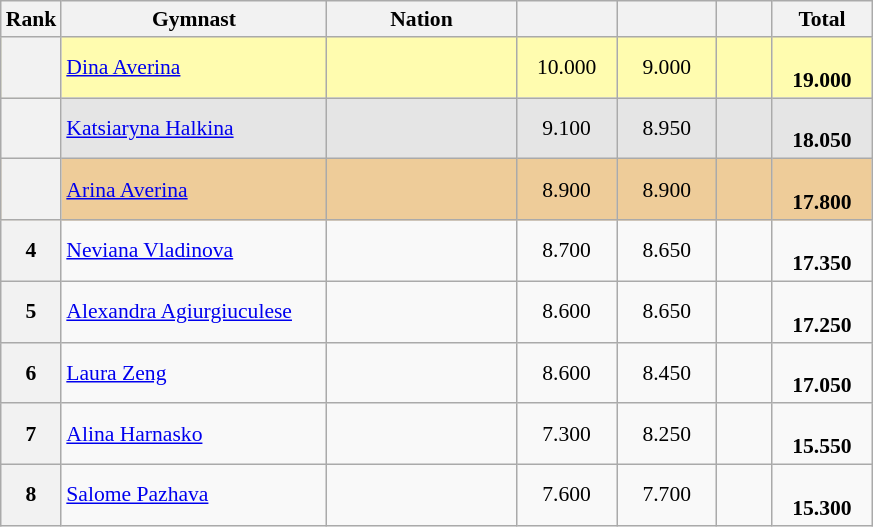<table class="wikitable sortable" style="text-align:center; font-size:90%">
<tr>
<th scope="col" style="width:20px;">Rank</th>
<th ! scope="col" style="width:170px;">Gymnast</th>
<th ! scope="col" style="width:120px;">Nation</th>
<th ! scope="col" style="width:60px;"></th>
<th ! scope="col" style="width:60px;"></th>
<th ! scope="col" style="width:30px;"></th>
<th ! scope="col" style="width:60px;">Total</th>
</tr>
<tr bgcolor=fffcaf>
<th scope=row></th>
<td align=left><a href='#'>Dina Averina</a></td>
<td style="text-align:left;"></td>
<td>10.000</td>
<td>9.000</td>
<td></td>
<td><br><strong>19.000</strong></td>
</tr>
<tr bgcolor=e5e5e5>
<th scope=row></th>
<td align=left><a href='#'>Katsiaryna Halkina</a></td>
<td style="text-align:left;"></td>
<td>9.100</td>
<td>8.950</td>
<td></td>
<td><br><strong>18.050</strong></td>
</tr>
<tr bgcolor=eecc99>
<th scope=row></th>
<td align=left><a href='#'>Arina Averina</a></td>
<td style="text-align:left;"></td>
<td>8.900</td>
<td>8.900</td>
<td></td>
<td><br><strong>17.800</strong></td>
</tr>
<tr>
<th scope=row>4</th>
<td align=left><a href='#'>Neviana Vladinova</a></td>
<td style="text-align:left;"></td>
<td>8.700</td>
<td>8.650</td>
<td></td>
<td><br><strong>17.350</strong></td>
</tr>
<tr>
<th scope=row>5</th>
<td align=left><a href='#'>Alexandra Agiurgiuculese</a></td>
<td style="text-align:left;"></td>
<td>8.600</td>
<td>8.650</td>
<td></td>
<td><br><strong>17.250</strong></td>
</tr>
<tr>
<th scope=row>6</th>
<td align=left><a href='#'>Laura Zeng</a></td>
<td style="text-align:left;"></td>
<td>8.600</td>
<td>8.450</td>
<td></td>
<td><br><strong>17.050</strong></td>
</tr>
<tr>
<th scope=row>7</th>
<td align=left><a href='#'>Alina Harnasko</a></td>
<td style="text-align:left;"></td>
<td>7.300</td>
<td>8.250</td>
<td></td>
<td><br><strong>15.550</strong></td>
</tr>
<tr>
<th scope=row>8</th>
<td align=left><a href='#'>Salome Pazhava</a></td>
<td style="text-align:left;"></td>
<td>7.600</td>
<td>7.700</td>
<td></td>
<td><br><strong>15.300</strong></td>
</tr>
</table>
